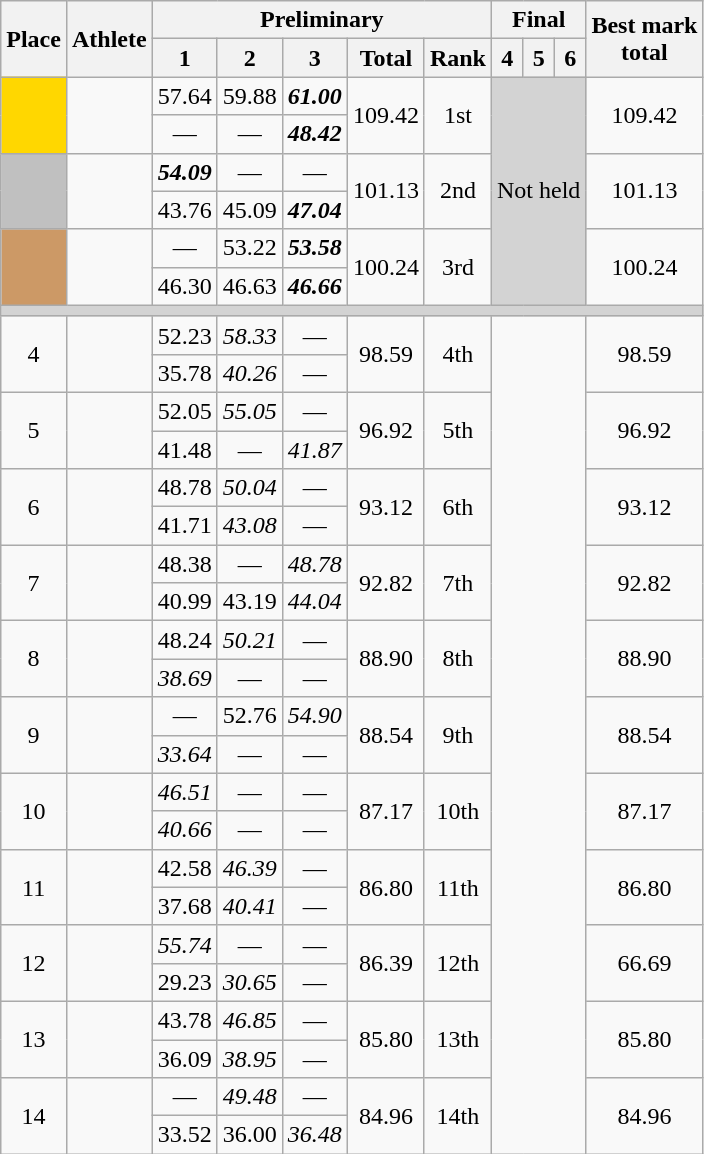<table class="wikitable" style="text-align:center;">
<tr>
<th rowspan=2>Place</th>
<th rowspan=2>Athlete</th>
<th colspan=5>Preliminary</th>
<th colspan=3>Final</th>
<th rowspan=2>Best mark <br> total</th>
</tr>
<tr>
<th>1</th>
<th>2</th>
<th>3</th>
<th>Total</th>
<th>Rank</th>
<th>4</th>
<th>5</th>
<th>6</th>
</tr>
<tr>
<td rowspan=2 bgcolor=gold></td>
<td rowspan=2 align=left></td>
<td>57.64</td>
<td>59.88</td>
<td><strong><em>61.00</em></strong></td>
<td rowspan=2>109.42</td>
<td rowspan=2>1st</td>
<td colspan=3 rowspan=6 bgcolor=lightgray>Not held</td>
<td rowspan=2>109.42</td>
</tr>
<tr>
<td>—</td>
<td>—</td>
<td><strong><em>48.42</em></strong></td>
</tr>
<tr>
<td rowspan=2 bgcolor=silver></td>
<td rowspan=2 align=left></td>
<td><strong><em>54.09</em></strong></td>
<td>—</td>
<td>—</td>
<td rowspan=2>101.13</td>
<td rowspan=2>2nd</td>
<td rowspan=2>101.13</td>
</tr>
<tr>
<td>43.76</td>
<td>45.09</td>
<td><strong><em>47.04</em></strong></td>
</tr>
<tr>
<td rowspan=2 bgcolor=cc9966></td>
<td rowspan=2 align=left></td>
<td>—</td>
<td>53.22</td>
<td><strong><em>53.58</em></strong></td>
<td rowspan=2>100.24</td>
<td rowspan=2>3rd</td>
<td rowspan=2>100.24</td>
</tr>
<tr>
<td>46.30</td>
<td>46.63</td>
<td><strong><em>46.66</em></strong></td>
</tr>
<tr>
<td colspan=12 bgcolor=lightgray></td>
</tr>
<tr>
<td rowspan=2>4</td>
<td rowspan=2 align=left></td>
<td>52.23</td>
<td><em>58.33</em></td>
<td>—</td>
<td rowspan=2>98.59</td>
<td rowspan=2>4th</td>
<td rowspan=22 colspan=3></td>
<td rowspan=2>98.59</td>
</tr>
<tr>
<td>35.78</td>
<td><em>40.26</em></td>
<td>—</td>
</tr>
<tr>
<td rowspan=2>5</td>
<td rowspan=2 align=left></td>
<td>52.05</td>
<td><em>55.05</em></td>
<td>—</td>
<td rowspan=2>96.92</td>
<td rowspan=2>5th</td>
<td rowspan=2>96.92</td>
</tr>
<tr>
<td>41.48</td>
<td>—</td>
<td><em>41.87</em></td>
</tr>
<tr>
<td rowspan=2>6</td>
<td rowspan=2 align=left></td>
<td>48.78</td>
<td><em>50.04</em></td>
<td>—</td>
<td rowspan=2>93.12</td>
<td rowspan=2>6th</td>
<td rowspan=2>93.12</td>
</tr>
<tr>
<td>41.71</td>
<td><em>43.08</em></td>
<td>—</td>
</tr>
<tr>
<td rowspan=2>7</td>
<td rowspan=2 align=left></td>
<td>48.38</td>
<td>—</td>
<td><em>48.78</em></td>
<td rowspan=2>92.82</td>
<td rowspan=2>7th</td>
<td rowspan=2>92.82</td>
</tr>
<tr>
<td>40.99</td>
<td>43.19</td>
<td><em>44.04</em></td>
</tr>
<tr>
<td rowspan=2>8</td>
<td rowspan=2 align=left></td>
<td>48.24</td>
<td><em>50.21</em></td>
<td>—</td>
<td rowspan=2>88.90</td>
<td rowspan=2>8th</td>
<td rowspan=2>88.90</td>
</tr>
<tr>
<td><em>38.69</em></td>
<td>—</td>
<td>—</td>
</tr>
<tr>
<td rowspan=2>9</td>
<td rowspan=2 align=left></td>
<td>—</td>
<td>52.76</td>
<td><em>54.90</em></td>
<td rowspan=2>88.54</td>
<td rowspan=2>9th</td>
<td rowspan=2>88.54</td>
</tr>
<tr>
<td><em>33.64</em></td>
<td>—</td>
<td>—</td>
</tr>
<tr>
<td rowspan=2>10</td>
<td rowspan=2 align=left></td>
<td><em>46.51</em></td>
<td>—</td>
<td>—</td>
<td rowspan=2>87.17</td>
<td rowspan=2>10th</td>
<td rowspan=2>87.17</td>
</tr>
<tr>
<td><em>40.66</em></td>
<td>—</td>
<td>—</td>
</tr>
<tr>
<td rowspan=2>11</td>
<td rowspan=2 align=left></td>
<td>42.58</td>
<td><em>46.39</em></td>
<td>—</td>
<td rowspan=2>86.80</td>
<td rowspan=2>11th</td>
<td rowspan=2>86.80</td>
</tr>
<tr>
<td>37.68</td>
<td><em>40.41</em></td>
<td>—</td>
</tr>
<tr>
<td rowspan=2>12</td>
<td rowspan=2 align=left></td>
<td><em>55.74</em></td>
<td>—</td>
<td>—</td>
<td rowspan=2>86.39</td>
<td rowspan=2>12th</td>
<td rowspan=2>66.69</td>
</tr>
<tr>
<td>29.23</td>
<td><em>30.65</em></td>
<td>—</td>
</tr>
<tr>
<td rowspan=2>13</td>
<td rowspan=2 align=left></td>
<td>43.78</td>
<td><em>46.85</em></td>
<td>—</td>
<td rowspan=2>85.80</td>
<td rowspan=2>13th</td>
<td rowspan=2>85.80</td>
</tr>
<tr>
<td>36.09</td>
<td><em>38.95</em></td>
<td>—</td>
</tr>
<tr>
<td rowspan=2>14</td>
<td rowspan=2 align=left></td>
<td>—</td>
<td><em>49.48</em></td>
<td>—</td>
<td rowspan=2>84.96</td>
<td rowspan=2>14th</td>
<td rowspan=2>84.96</td>
</tr>
<tr>
<td>33.52</td>
<td>36.00</td>
<td><em>36.48</em></td>
</tr>
</table>
